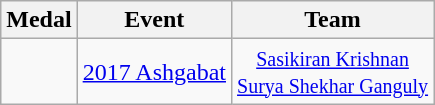<table class="wikitable sortable" style="text-align:center">
<tr>
<th>Medal</th>
<th>Event</th>
<th>Team</th>
</tr>
<tr>
<td></td>
<td><a href='#'>2017 Ashgabat</a></td>
<td><small><a href='#'>Sasikiran Krishnan</a><br><a href='#'>Surya Shekhar Ganguly</a></small></td>
</tr>
</table>
